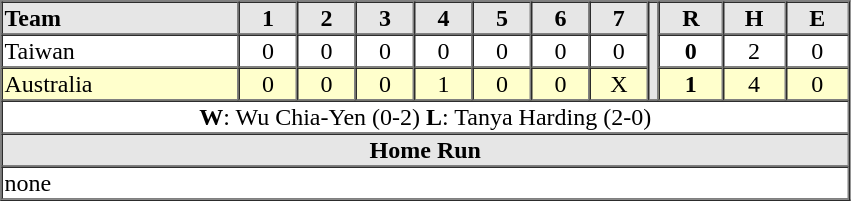<table border=1 cellspacing=0 width=567 style="margin-left:3em;">
<tr style="text-align:center; background-color:#e6e6e6;">
<th align=left width=28%>Team</th>
<th width=33>1</th>
<th width=33>2</th>
<th width=33>3</th>
<th width=33>4</th>
<th width=33>5</th>
<th width=33>6</th>
<th width=33>7</th>
<th rowspan="3" width=3></th>
<th width=36>R</th>
<th width=36>H</th>
<th width=36>E</th>
</tr>
<tr style="text-align:center;">
<td align=left> Taiwan</td>
<td>0</td>
<td>0</td>
<td>0</td>
<td>0</td>
<td>0</td>
<td>0</td>
<td>0</td>
<td><strong>0</strong></td>
<td>2</td>
<td>0</td>
</tr>
<tr style="text-align:center;" bgcolor="#ffffcc">
<td align=left> Australia</td>
<td>0</td>
<td>0</td>
<td>0</td>
<td>1</td>
<td>0</td>
<td>0</td>
<td>X</td>
<td><strong>1</strong></td>
<td>4</td>
<td>0</td>
</tr>
<tr style="text-align:center;">
<td colspan=13><strong>W</strong>: Wu Chia-Yen (0-2) <strong>L</strong>: Tanya Harding (2-0)</td>
</tr>
<tr style="text-align:center; background-color:#e6e6e6;">
<th colspan=13>Home Run</th>
</tr>
<tr style="text-align:left;">
<td colspan=13>none</td>
</tr>
</table>
